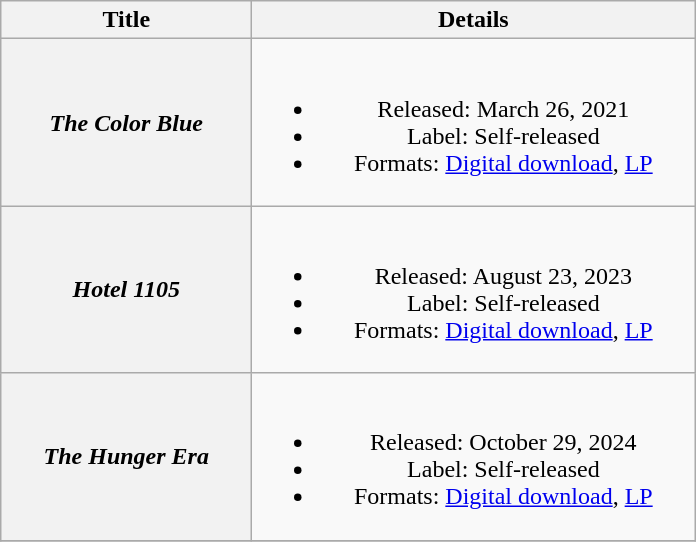<table class="wikitable plainrowheaders" style="text-align:center;">
<tr>
<th scope="col" style="width:10em;">Title</th>
<th scope="col" style="width:18em;">Details</th>
</tr>
<tr>
<th scope="row"><em>The Color Blue</em></th>
<td><br><ul><li>Released: March 26, 2021</li><li>Label: Self-released</li><li>Formats: <a href='#'>Digital download</a>, <a href='#'>LP</a></li></ul></td>
</tr>
<tr>
<th scope="row"><em>Hotel 1105</em></th>
<td><br><ul><li>Released: August 23, 2023</li><li>Label: Self-released</li><li>Formats: <a href='#'>Digital download</a>, <a href='#'>LP</a></li></ul></td>
</tr>
<tr>
<th scope="row"><em>The Hunger Era</em></th>
<td><br><ul><li>Released: October 29, 2024</li><li>Label: Self-released</li><li>Formats: <a href='#'>Digital download</a>, <a href='#'>LP</a></li></ul></td>
</tr>
<tr>
</tr>
</table>
